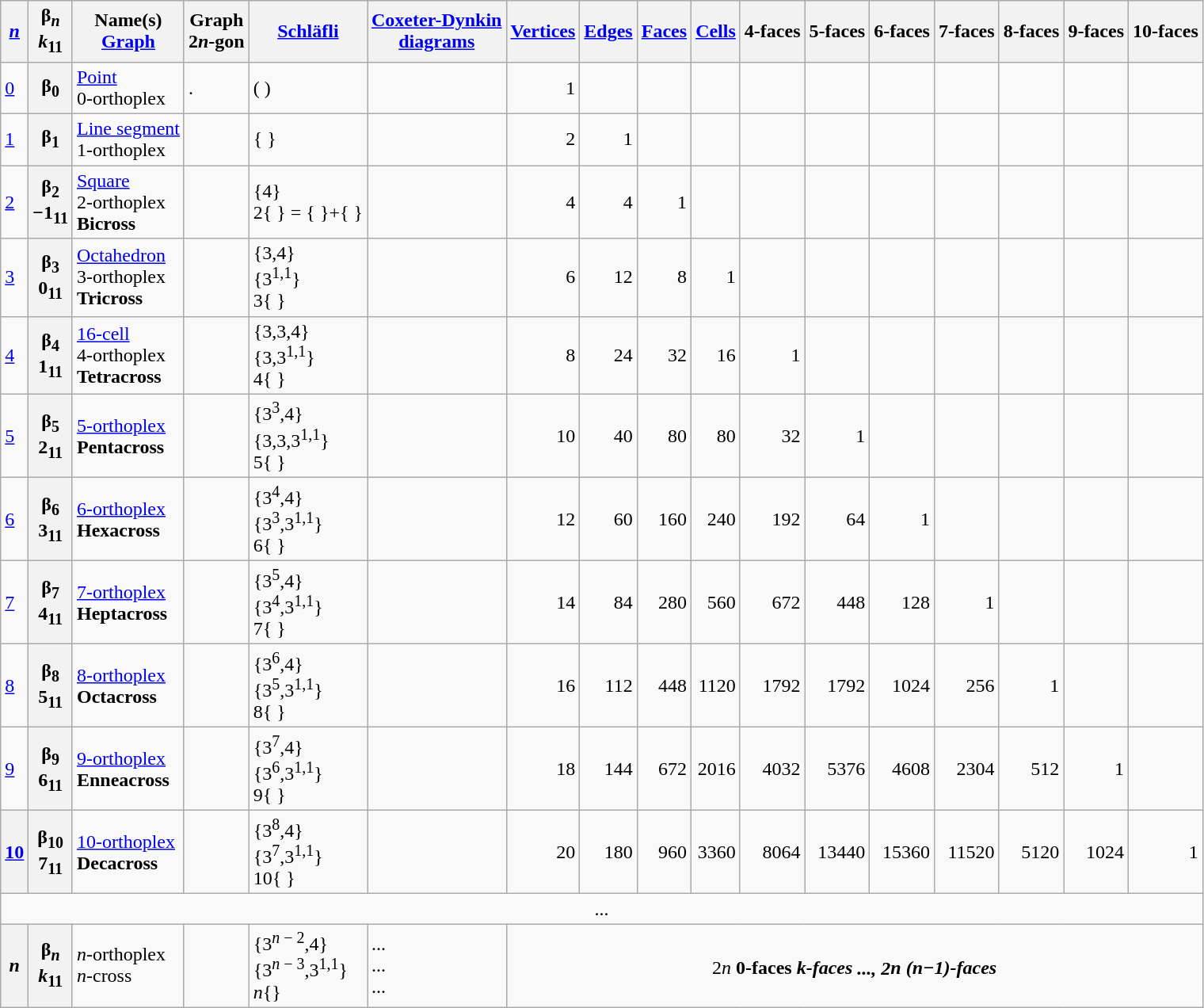<table class="wikitable">
<tr>
<th><a href='#'><em>n</em></a></th>
<th>β<sub><em>n</em></sub><br><em>k</em><sub>11</sub></th>
<th>Name(s)<br><a href='#'>Graph</a></th>
<th>Graph<br>2<em>n</em>-gon</th>
<th><a href='#'>Schläfli</a></th>
<th><a href='#'>Coxeter-Dynkin<br>diagrams</a></th>
<th><a href='#'>Vertices</a></th>
<th><a href='#'>Edges</a></th>
<th><a href='#'>Faces</a></th>
<th><a href='#'>Cells</a></th>
<th>4-faces</th>
<th>5-faces</th>
<th>6-faces</th>
<th>7-faces</th>
<th>8-faces</th>
<th>9-faces</th>
<th>10-faces</th>
</tr>
<tr>
<td><a href='#'>0</a></td>
<th>β<sub>0</sub></th>
<td><a href='#'>Point</a><br>0-orthoplex</td>
<td>.</td>
<td>( )</td>
<td><br></td>
<td align=right>1</td>
<td> </td>
<td> </td>
<td> </td>
<td> </td>
<td> </td>
<td> </td>
<td> </td>
<td> </td>
<td> </td>
<td> </td>
</tr>
<tr>
<td><a href='#'>1</a></td>
<th>β<sub>1</sub></th>
<td><a href='#'>Line segment</a><br>1-orthoplex</td>
<td></td>
<td>{ }</td>
<td><br></td>
<td align=right>2</td>
<td align=right>1</td>
<td> </td>
<td> </td>
<td> </td>
<td> </td>
<td> </td>
<td> </td>
<td> </td>
<td> </td>
<td> </td>
</tr>
<tr>
<td><a href='#'>2</a></td>
<th>β<sub>2</sub><br> −1<sub>11</sub></th>
<td><a href='#'>Square</a><br>2-orthoplex<br><strong>Bicross</strong></td>
<td></td>
<td>{4}<br>2{ } = { }+{ }</td>
<td><br></td>
<td align=right>4</td>
<td align=right>4</td>
<td align=right>1</td>
<td> </td>
<td> </td>
<td> </td>
<td> </td>
<td> </td>
<td> </td>
<td> </td>
<td> </td>
</tr>
<tr>
<td><a href='#'>3</a></td>
<th>β<sub>3</sub><br>0<sub>11</sub></th>
<td><a href='#'>Octahedron</a><br>3-orthoplex<br><strong>Tricross</strong></td>
<td></td>
<td>{3,4}<br>{3<sup>1,1</sup>}<br>3{ }</td>
<td><br><br></td>
<td align=right>6</td>
<td align=right>12</td>
<td align=right>8</td>
<td align=right>1</td>
<td> </td>
<td> </td>
<td> </td>
<td> </td>
<td> </td>
<td> </td>
<td> </td>
</tr>
<tr>
<td><a href='#'>4</a></td>
<th>β<sub>4</sub><br>1<sub>11</sub></th>
<td><a href='#'>16-cell</a><br>4-orthoplex<br><strong>Tetracross</strong></td>
<td></td>
<td>{3,3,4}<br>{3,3<sup>1,1</sup>}<br>4{ }</td>
<td><br><br></td>
<td align=right>8</td>
<td align=right>24</td>
<td align=right>32</td>
<td align=right>16</td>
<td align=right>1</td>
<td> </td>
<td> </td>
<td> </td>
<td> </td>
<td> </td>
<td> </td>
</tr>
<tr>
<td><a href='#'>5</a></td>
<th>β<sub>5</sub><br>2<sub>11</sub></th>
<td><a href='#'>5-orthoplex</a><br><strong>Pentacross</strong></td>
<td></td>
<td>{3<sup>3</sup>,4}<br>{3,3,3<sup>1,1</sup>}<br>5{ }</td>
<td><br><br></td>
<td align=right>10</td>
<td align=right>40</td>
<td align=right>80</td>
<td align=right>80</td>
<td align=right>32</td>
<td align=right>1</td>
<td> </td>
<td> </td>
<td> </td>
<td> </td>
<td> </td>
</tr>
<tr>
<td><a href='#'>6</a></td>
<th>β<sub>6</sub><br>3<sub>11</sub></th>
<td><a href='#'>6-orthoplex</a><br><strong>Hexacross</strong></td>
<td></td>
<td>{3<sup>4</sup>,4}<br>{3<sup>3</sup>,3<sup>1,1</sup>}<br>6{ }</td>
<td><br><br></td>
<td align=right>12</td>
<td align=right>60</td>
<td align=right>160</td>
<td align=right>240</td>
<td align=right>192</td>
<td align=right>64</td>
<td align=right>1</td>
<td> </td>
<td> </td>
<td> </td>
<td> </td>
</tr>
<tr>
<td><a href='#'>7</a></td>
<th>β<sub>7</sub><br>4<sub>11</sub></th>
<td><a href='#'>7-orthoplex</a><br><strong>Heptacross</strong></td>
<td></td>
<td>{3<sup>5</sup>,4}<br>{3<sup>4</sup>,3<sup>1,1</sup>}<br>7{ }</td>
<td><br><br></td>
<td align=right>14</td>
<td align=right>84</td>
<td align=right>280</td>
<td align=right>560</td>
<td align=right>672</td>
<td align=right>448</td>
<td align=right>128</td>
<td align=right>1</td>
<td> </td>
<td> </td>
<td> </td>
</tr>
<tr>
<td><a href='#'>8</a></td>
<th>β<sub>8</sub><br>5<sub>11</sub></th>
<td><a href='#'>8-orthoplex</a><br><strong>Octacross</strong></td>
<td></td>
<td>{3<sup>6</sup>,4}<br>{3<sup>5</sup>,3<sup>1,1</sup>}<br>8{ }</td>
<td><br><br></td>
<td align=right>16</td>
<td align=right>112</td>
<td align=right>448</td>
<td align=right>1120</td>
<td align=right>1792</td>
<td align=right>1792</td>
<td align=right>1024</td>
<td align=right>256</td>
<td align=right>1</td>
<td> </td>
<td> </td>
</tr>
<tr>
<td><a href='#'>9</a></td>
<th>β<sub>9</sub><br>6<sub>11</sub></th>
<td><a href='#'>9-orthoplex</a><br><strong>Enneacross</strong></td>
<td></td>
<td>{3<sup>7</sup>,4}<br>{3<sup>6</sup>,3<sup>1,1</sup>}<br>9{ }</td>
<td><br><br></td>
<td align=right>18</td>
<td align=right>144</td>
<td align=right>672</td>
<td align=right>2016</td>
<td align=right>4032</td>
<td align=right>5376</td>
<td align=right>4608</td>
<td align=right>2304</td>
<td align=right>512</td>
<td align=right>1</td>
<td> </td>
</tr>
<tr>
<th><a href='#'>10</a></th>
<th>β<sub>10</sub><br>7<sub>11</sub></th>
<td><a href='#'>10-orthoplex</a><br><strong>Decacross</strong></td>
<td></td>
<td>{3<sup>8</sup>,4}<br>{3<sup>7</sup>,3<sup>1,1</sup>}<br>10{ }</td>
<td><br><br></td>
<td align=right>20</td>
<td align=right>180</td>
<td align=right>960</td>
<td align=right>3360</td>
<td align=right>8064</td>
<td align=right>13440</td>
<td align=right>15360</td>
<td align=right>11520</td>
<td align=right>5120</td>
<td align=right>1024</td>
<td align=right>1</td>
</tr>
<tr>
<td colspan=17 style="text-align:center">...</td>
</tr>
<tr>
<th><strong><em>n</em></strong></th>
<th>β<sub><em>n</em></sub><br><em>k</em><sub>11</sub></th>
<td><em>n</em>-orthoplex<br><em>n</em>-cross</td>
<td></td>
<td>{3<sup><em>n</em> − 2</sup>,4}<br>{3<sup><em>n</em> − 3</sup>,3<sup>1,1</sup>}<br><em>n</em>{}</td>
<td>...<br>...<br>...</td>
<td colspan=11 style="text-align:center">2<em>n</em> <strong>0-faces</strong> <strong><em>k<em>-faces<strong> ..., 2<sup></em>n<em></sup> </strong>(</em>n<em>−1)-faces<strong></td>
</tr>
</table>
